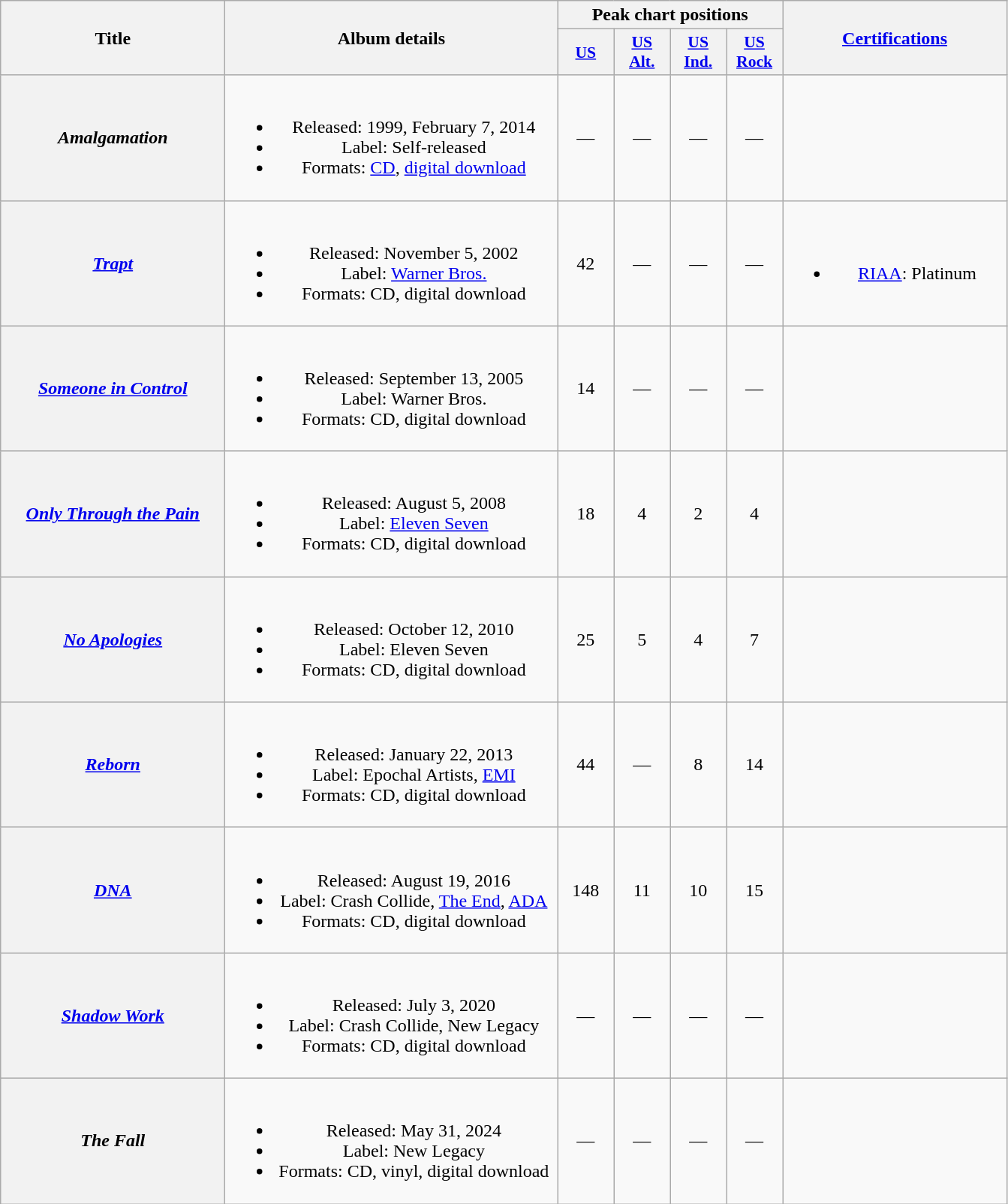<table class="wikitable plainrowheaders" style="text-align:center;">
<tr>
<th scope="col" rowspan="2" style="width:12em;">Title</th>
<th scope="col" rowspan="2" style="width:18em;">Album details</th>
<th scope="col" colspan="4">Peak chart positions</th>
<th scope="col" rowspan="2" style="width:12em;"><a href='#'>Certifications</a></th>
</tr>
<tr>
<th scope="col" style="width:3em;font-size:90%;"><a href='#'>US</a><br></th>
<th scope="col" style="width:3em;font-size:90%;"><a href='#'>US<br>Alt.</a><br></th>
<th scope="col" style="width:3em;font-size:90%;"><a href='#'>US<br>Ind.</a><br></th>
<th scope="col" style="width:3em;font-size:90%;"><a href='#'>US<br>Rock</a><br></th>
</tr>
<tr>
<th scope="row"><em>Amalgamation</em></th>
<td><br><ul><li>Released: 1999, February 7, 2014 </li><li>Label: Self-released</li><li>Formats: <a href='#'>CD</a>, <a href='#'>digital download</a> </li></ul></td>
<td>—</td>
<td>—</td>
<td>—</td>
<td>—</td>
<td></td>
</tr>
<tr>
<th scope="row"><em><a href='#'>Trapt</a></em></th>
<td><br><ul><li>Released: November 5, 2002</li><li>Label: <a href='#'>Warner Bros.</a></li><li>Formats: CD, digital download</li></ul></td>
<td>42</td>
<td>—</td>
<td>—</td>
<td>—</td>
<td><br><ul><li><a href='#'>RIAA</a>: Platinum</li></ul></td>
</tr>
<tr>
<th scope="row"><em><a href='#'>Someone in Control</a></em></th>
<td><br><ul><li>Released: September 13, 2005</li><li>Label: Warner Bros.</li><li>Formats: CD, digital download</li></ul></td>
<td>14</td>
<td>—</td>
<td>—</td>
<td>—</td>
<td></td>
</tr>
<tr>
<th scope="row"><em><a href='#'>Only Through the Pain</a></em></th>
<td><br><ul><li>Released: August 5, 2008</li><li>Label: <a href='#'>Eleven Seven</a></li><li>Formats: CD, digital download</li></ul></td>
<td>18</td>
<td>4</td>
<td>2</td>
<td>4</td>
<td></td>
</tr>
<tr>
<th scope="row"><em><a href='#'>No Apologies</a></em></th>
<td><br><ul><li>Released: October 12, 2010</li><li>Label: Eleven Seven</li><li>Formats: CD, digital download</li></ul></td>
<td>25</td>
<td>5</td>
<td>4</td>
<td>7</td>
<td></td>
</tr>
<tr>
<th scope="row"><em><a href='#'>Reborn</a></em></th>
<td><br><ul><li>Released: January 22, 2013</li><li>Label: Epochal Artists, <a href='#'>EMI</a></li><li>Formats: CD, digital download</li></ul></td>
<td>44</td>
<td>—</td>
<td>8</td>
<td>14</td>
<td></td>
</tr>
<tr>
<th scope="row"><em><a href='#'>DNA</a></em></th>
<td><br><ul><li>Released: August 19, 2016</li><li>Label: Crash Collide, <a href='#'>The End</a>, <a href='#'>ADA</a></li><li>Formats: CD, digital download</li></ul></td>
<td>148</td>
<td>11</td>
<td>10</td>
<td>15</td>
<td></td>
</tr>
<tr>
<th scope="row"><em><a href='#'>Shadow Work</a></em></th>
<td><br><ul><li>Released: July 3, 2020</li><li>Label: Crash Collide, New Legacy</li><li>Formats: CD, digital download</li></ul></td>
<td>—</td>
<td>—</td>
<td>—</td>
<td>—</td>
<td></td>
</tr>
<tr>
<th scope="row"><em>The Fall</em></th>
<td><br><ul><li>Released: May 31, 2024</li><li>Label: New Legacy</li><li>Formats: CD, vinyl, digital download</li></ul></td>
<td>—</td>
<td>—</td>
<td>—</td>
<td>—</td>
<td></td>
</tr>
</table>
